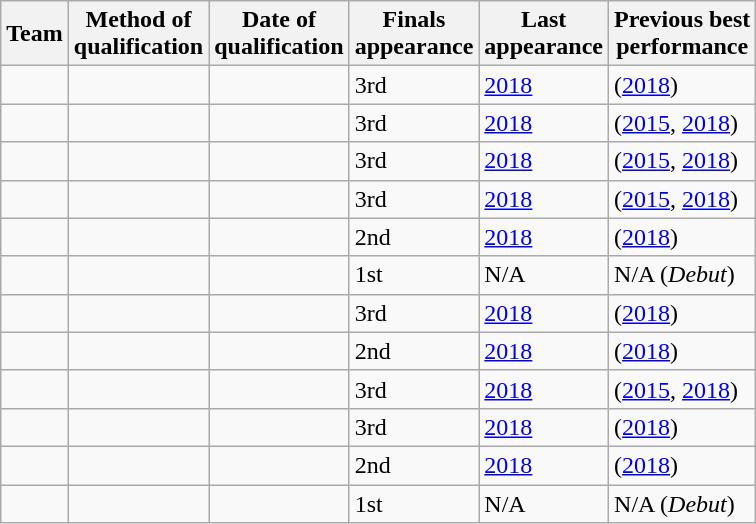<table class="wikitable sortable" style="text-align:left;">
<tr>
<th>Team</th>
<th>Method of<br>qualification</th>
<th>Date of<br>qualification</th>
<th data-sort-type="number">Finals<br>appearance</th>
<th>Last<br>appearance</th>
<th>Previous best<br>performance</th>
</tr>
<tr>
<td></td>
<td></td>
<td></td>
<td>3rd</td>
<td><a href='#'>2018</a></td>
<td> (<a href='#'>2018</a>)</td>
</tr>
<tr>
<td></td>
<td></td>
<td></td>
<td>3rd</td>
<td><a href='#'>2018</a></td>
<td> (<a href='#'>2015</a>, <a href='#'>2018</a>)</td>
</tr>
<tr>
<td></td>
<td></td>
<td></td>
<td>3rd</td>
<td><a href='#'>2018</a></td>
<td> (<a href='#'>2015</a>, <a href='#'>2018</a>)</td>
</tr>
<tr>
<td></td>
<td></td>
<td></td>
<td>3rd</td>
<td><a href='#'>2018</a></td>
<td> (<a href='#'>2015</a>, <a href='#'>2018</a>)</td>
</tr>
<tr>
<td></td>
<td></td>
<td></td>
<td>2nd</td>
<td><a href='#'>2018</a></td>
<td> (<a href='#'>2018</a>)</td>
</tr>
<tr>
<td></td>
<td></td>
<td></td>
<td>1st</td>
<td>N/A</td>
<td>N/A (<em>Debut</em>)</td>
</tr>
<tr>
<td></td>
<td></td>
<td></td>
<td>3rd</td>
<td><a href='#'>2018</a></td>
<td> (<a href='#'>2018</a>)</td>
</tr>
<tr>
<td></td>
<td></td>
<td></td>
<td>2nd</td>
<td><a href='#'>2018</a></td>
<td> (<a href='#'>2018</a>)</td>
</tr>
<tr>
<td></td>
<td></td>
<td></td>
<td>3rd</td>
<td><a href='#'>2018</a></td>
<td> (<a href='#'>2015</a>, <a href='#'>2018</a>)</td>
</tr>
<tr>
<td></td>
<td></td>
<td></td>
<td>3rd</td>
<td><a href='#'>2018</a></td>
<td> (<a href='#'>2018</a>)</td>
</tr>
<tr>
<td></td>
<td></td>
<td></td>
<td>2nd</td>
<td><a href='#'>2018</a></td>
<td> (<a href='#'>2018</a>)</td>
</tr>
<tr>
<td></td>
<td></td>
<td></td>
<td>1st</td>
<td>N/A</td>
<td>N/A (<em>Debut</em>)</td>
</tr>
</table>
